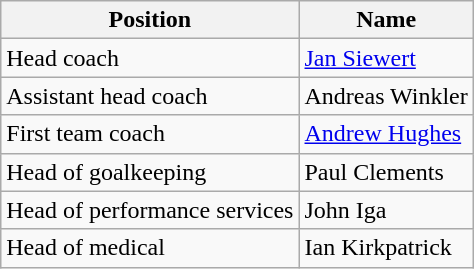<table class="wikitable" font-size:90%; width:50%;">
<tr>
<th>Position</th>
<th>Name</th>
</tr>
<tr>
<td>Head coach</td>
<td align=left> <a href='#'>Jan Siewert</a></td>
</tr>
<tr>
<td>Assistant head coach</td>
<td align=left> Andreas Winkler</td>
</tr>
<tr>
<td>First team coach</td>
<td align=left> <a href='#'>Andrew Hughes</a></td>
</tr>
<tr>
<td>Head of goalkeeping</td>
<td align=left> Paul Clements</td>
</tr>
<tr>
<td>Head of performance services</td>
<td align=left> John Iga</td>
</tr>
<tr>
<td>Head of medical</td>
<td align=left> Ian Kirkpatrick</td>
</tr>
</table>
